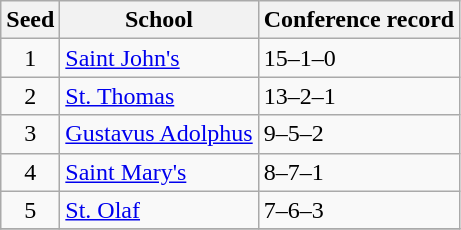<table class="wikitable">
<tr>
<th>Seed</th>
<th>School</th>
<th>Conference record</th>
</tr>
<tr>
<td align=center>1</td>
<td><a href='#'>Saint John's</a></td>
<td>15–1–0</td>
</tr>
<tr>
<td align=center>2</td>
<td><a href='#'>St. Thomas</a></td>
<td>13–2–1</td>
</tr>
<tr>
<td align=center>3</td>
<td><a href='#'>Gustavus Adolphus</a></td>
<td>9–5–2</td>
</tr>
<tr>
<td align=center>4</td>
<td><a href='#'>Saint Mary's</a></td>
<td>8–7–1</td>
</tr>
<tr>
<td align=center>5</td>
<td><a href='#'>St. Olaf</a></td>
<td>7–6–3</td>
</tr>
<tr>
</tr>
</table>
